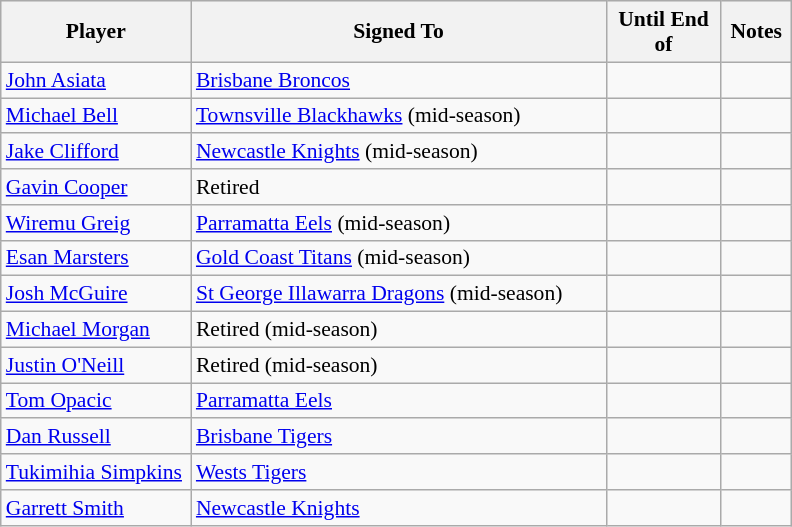<table class="wikitable" style="font-size:90%">
<tr bgcolor="#efefef">
<th width="120">Player</th>
<th width="270">Signed To</th>
<th width="70">Until End of</th>
<th width="40">Notes</th>
</tr>
<tr>
<td><a href='#'>John Asiata</a></td>
<td> <a href='#'>Brisbane Broncos</a></td>
<td></td>
<td></td>
</tr>
<tr>
<td><a href='#'>Michael Bell</a></td>
<td> <a href='#'>Townsville Blackhawks</a> (mid-season)</td>
<td></td>
<td></td>
</tr>
<tr>
<td><a href='#'>Jake Clifford</a></td>
<td> <a href='#'>Newcastle Knights</a> (mid-season)</td>
<td></td>
<td></td>
</tr>
<tr>
<td><a href='#'>Gavin Cooper</a></td>
<td>Retired</td>
<td></td>
<td></td>
</tr>
<tr>
<td><a href='#'>Wiremu Greig</a></td>
<td> <a href='#'>Parramatta Eels</a> (mid-season)</td>
<td></td>
<td></td>
</tr>
<tr>
<td><a href='#'>Esan Marsters</a></td>
<td> <a href='#'>Gold Coast Titans</a> (mid-season)</td>
<td></td>
<td></td>
</tr>
<tr>
<td><a href='#'>Josh McGuire</a></td>
<td> <a href='#'>St George Illawarra Dragons</a> (mid-season)</td>
<td></td>
<td></td>
</tr>
<tr>
<td><a href='#'>Michael Morgan</a></td>
<td>Retired (mid-season)</td>
<td></td>
<td></td>
</tr>
<tr>
<td><a href='#'>Justin O'Neill</a></td>
<td>Retired (mid-season)</td>
<td></td>
<td></td>
</tr>
<tr>
<td><a href='#'>Tom Opacic</a></td>
<td> <a href='#'>Parramatta Eels</a></td>
<td></td>
<td></td>
</tr>
<tr>
<td><a href='#'>Dan Russell</a></td>
<td> <a href='#'>Brisbane Tigers</a></td>
<td></td>
<td></td>
</tr>
<tr>
<td><a href='#'>Tukimihia Simpkins</a></td>
<td> <a href='#'>Wests Tigers</a></td>
<td></td>
<td></td>
</tr>
<tr>
<td><a href='#'>Garrett Smith</a></td>
<td> <a href='#'>Newcastle Knights</a></td>
<td></td>
<td></td>
</tr>
</table>
